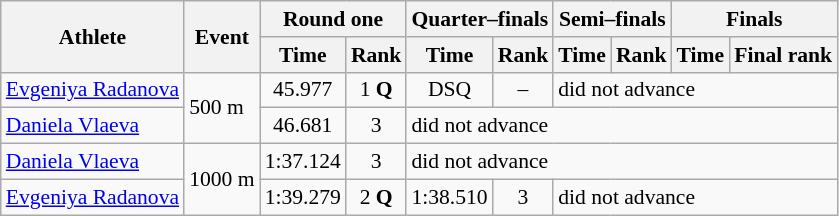<table class="wikitable" style="font-size:90%">
<tr>
<th rowspan="2">Athlete</th>
<th rowspan="2">Event</th>
<th colspan="2">Round one</th>
<th colspan="2">Quarter–finals</th>
<th colspan="2">Semi–finals</th>
<th colspan="2">Finals</th>
</tr>
<tr>
<th>Time</th>
<th>Rank</th>
<th>Time</th>
<th>Rank</th>
<th>Time</th>
<th>Rank</th>
<th>Time</th>
<th>Final rank</th>
</tr>
<tr>
<td><a href='#'>Evgeniya Radanova</a></td>
<td rowspan="2">500 m</td>
<td align="center">45.977</td>
<td align="center">1 <strong>Q</strong></td>
<td align="center">DSQ</td>
<td align="center">–</td>
<td colspan="4">did not advance</td>
</tr>
<tr>
<td><a href='#'>Daniela Vlaeva</a></td>
<td align="center">46.681</td>
<td align="center">3</td>
<td colspan="6">did not advance</td>
</tr>
<tr>
<td><a href='#'>Daniela Vlaeva</a></td>
<td rowspan="2">1000 m</td>
<td align="center">1:37.124</td>
<td align="center">3</td>
<td colspan="6">did not advance</td>
</tr>
<tr>
<td><a href='#'>Evgeniya Radanova</a></td>
<td align="center">1:39.279</td>
<td align="center">2 <strong>Q</strong></td>
<td align="center">1:38.510</td>
<td align="center">3</td>
<td colspan="4">did not advance</td>
</tr>
</table>
